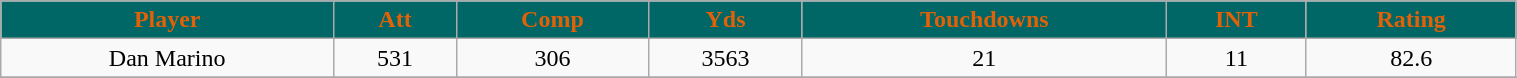<table class="wikitable" width="80%">
<tr align="center"  style="background:#006666;color:#DF6108;">
<td><strong>Player</strong></td>
<td><strong>Att</strong></td>
<td><strong>Comp</strong></td>
<td><strong>Yds</strong></td>
<td><strong>Touchdowns</strong></td>
<td><strong>INT</strong></td>
<td><strong>Rating</strong></td>
</tr>
<tr align="center" bgcolor="">
<td>Dan Marino</td>
<td>531</td>
<td>306</td>
<td>3563</td>
<td>21</td>
<td>11</td>
<td>82.6</td>
</tr>
<tr align="center" bgcolor="">
</tr>
</table>
